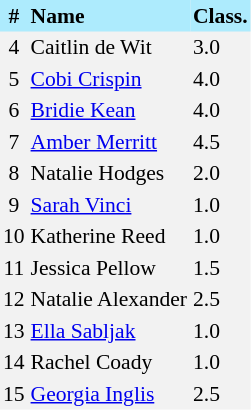<table border=0 cellpadding=2 cellspacing=0  |- bgcolor=#F2F2F2 style="text-align:center; font-size:90%;">
<tr bgcolor=#ADEBFD>
<th>#</th>
<th align=left>Name</th>
<th align=left>Class.</th>
</tr>
<tr>
<td>4</td>
<td align=left>Caitlin de Wit</td>
<td align=left>3.0</td>
</tr>
<tr>
<td>5</td>
<td align=left><a href='#'>Cobi Crispin</a></td>
<td align=left>4.0</td>
</tr>
<tr>
<td>6</td>
<td align=left><a href='#'>Bridie Kean</a></td>
<td align=left>4.0</td>
</tr>
<tr>
<td>7</td>
<td align=left><a href='#'>Amber Merritt</a></td>
<td align=left>4.5</td>
</tr>
<tr>
<td>8</td>
<td align=left>Natalie Hodges</td>
<td align=left>2.0</td>
</tr>
<tr>
<td>9</td>
<td align=left><a href='#'>Sarah Vinci</a></td>
<td align=left>1.0</td>
</tr>
<tr>
<td>10</td>
<td align=left>Katherine Reed</td>
<td align=left>1.0</td>
</tr>
<tr>
<td>11</td>
<td align=left>Jessica Pellow</td>
<td align=left>1.5</td>
</tr>
<tr>
<td>12</td>
<td align=left>Natalie Alexander</td>
<td align=left>2.5</td>
</tr>
<tr>
<td>13</td>
<td align=left><a href='#'>Ella Sabljak</a></td>
<td align=left>1.0</td>
</tr>
<tr>
<td>14</td>
<td align=left>Rachel Coady</td>
<td align=left>1.0</td>
</tr>
<tr>
<td>15</td>
<td align=left><a href='#'>Georgia Inglis</a></td>
<td align=left>2.5</td>
</tr>
</table>
